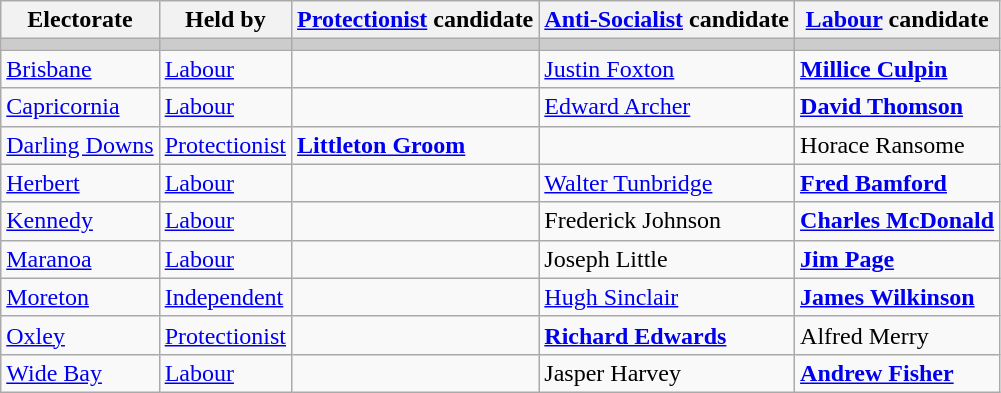<table class="wikitable">
<tr>
<th>Electorate</th>
<th>Held by</th>
<th><a href='#'>Protectionist</a> candidate</th>
<th><a href='#'>Anti-Socialist</a> candidate</th>
<th><a href='#'>Labour</a> candidate</th>
</tr>
<tr bgcolor="#cccccc">
<td></td>
<td></td>
<td></td>
<td></td>
<td></td>
</tr>
<tr>
<td><a href='#'>Brisbane</a></td>
<td><a href='#'>Labour</a></td>
<td></td>
<td><a href='#'>Justin Foxton</a></td>
<td><strong><a href='#'>Millice Culpin</a></strong></td>
</tr>
<tr>
<td><a href='#'>Capricornia</a></td>
<td><a href='#'>Labour</a></td>
<td></td>
<td><a href='#'>Edward Archer</a></td>
<td><strong><a href='#'>David Thomson</a></strong></td>
</tr>
<tr>
<td><a href='#'>Darling Downs</a></td>
<td><a href='#'>Protectionist</a></td>
<td><strong><a href='#'>Littleton Groom</a></strong></td>
<td></td>
<td>Horace Ransome</td>
</tr>
<tr>
<td><a href='#'>Herbert</a></td>
<td><a href='#'>Labour</a></td>
<td></td>
<td><a href='#'>Walter Tunbridge</a></td>
<td><strong><a href='#'>Fred Bamford</a></strong></td>
</tr>
<tr>
<td><a href='#'>Kennedy</a></td>
<td><a href='#'>Labour</a></td>
<td></td>
<td>Frederick Johnson</td>
<td><strong><a href='#'>Charles McDonald</a></strong></td>
</tr>
<tr>
<td><a href='#'>Maranoa</a></td>
<td><a href='#'>Labour</a></td>
<td></td>
<td>Joseph Little</td>
<td><strong><a href='#'>Jim Page</a></strong></td>
</tr>
<tr>
<td><a href='#'>Moreton</a></td>
<td><a href='#'>Independent</a></td>
<td></td>
<td><a href='#'>Hugh Sinclair</a></td>
<td><strong><a href='#'>James Wilkinson</a></strong></td>
</tr>
<tr>
<td><a href='#'>Oxley</a></td>
<td><a href='#'>Protectionist</a></td>
<td></td>
<td><strong><a href='#'>Richard Edwards</a></strong></td>
<td>Alfred Merry</td>
</tr>
<tr>
<td><a href='#'>Wide Bay</a></td>
<td><a href='#'>Labour</a></td>
<td></td>
<td>Jasper Harvey</td>
<td><strong><a href='#'>Andrew Fisher</a></strong></td>
</tr>
</table>
